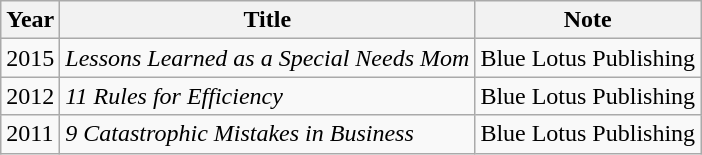<table class="wikitable">
<tr>
<th>Year</th>
<th>Title</th>
<th>Note</th>
</tr>
<tr>
<td>2015</td>
<td><em>Lessons Learned as a Special Needs Mom</em></td>
<td>Blue Lotus Publishing</td>
</tr>
<tr>
<td>2012</td>
<td><em>11 Rules for Efficiency</em></td>
<td>Blue Lotus Publishing</td>
</tr>
<tr>
<td>2011</td>
<td><em>9 Catastrophic Mistakes in Business</em></td>
<td>Blue Lotus Publishing</td>
</tr>
</table>
